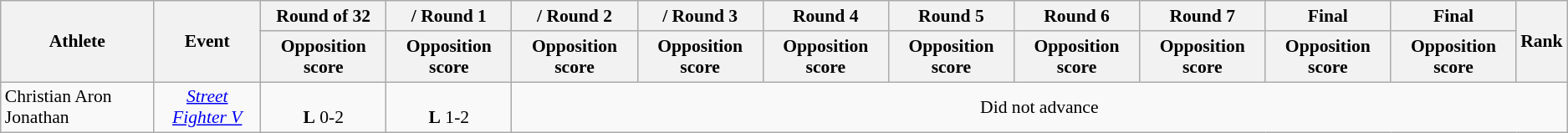<table class=wikitable style=font-size:90%;text-align:center>
<tr>
<th rowspan=2>Athlete</th>
<th rowspan=2>Event</th>
<th>Round of 32</th>
<th>/ Round 1</th>
<th>/ Round 2</th>
<th>/ Round 3</th>
<th> Round 4</th>
<th> Round 5</th>
<th> Round 6</th>
<th> Round 7</th>
<th> Final</th>
<th>Final</th>
<th rowspan=2>Rank</th>
</tr>
<tr>
<th>Opposition score</th>
<th>Opposition score</th>
<th>Opposition score</th>
<th>Opposition score</th>
<th>Opposition score</th>
<th>Opposition score</th>
<th>Opposition score</th>
<th>Opposition score</th>
<th>Opposition score</th>
<th>Opposition score</th>
</tr>
<tr>
<td align=left>Christian Aron Jonathan</td>
<td><em><a href='#'>Street Fighter V</a></em></td>
<td><br><strong>L</strong> 0-2</td>
<td><br><strong>L</strong> 1-2</td>
<td colspan="9">Did not advance</td>
</tr>
</table>
